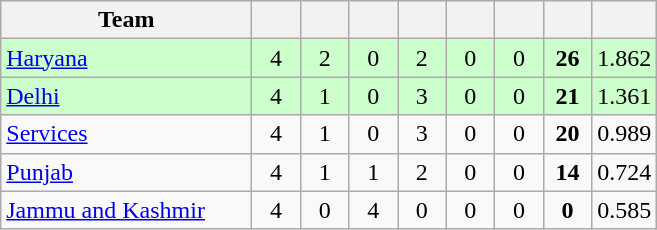<table class="wikitable" style="text-align:center">
<tr>
<th style="width:160px">Team</th>
<th style="width:25px"></th>
<th style="width:25px"></th>
<th style="width:25px"></th>
<th style="width:25px"></th>
<th style="width:25px"></th>
<th style="width:25px"></th>
<th style="width:25px"></th>
<th style="width:25px;"></th>
</tr>
<tr style="background:#cfc;">
<td style="text-align:left"><a href='#'>Haryana</a></td>
<td>4</td>
<td>2</td>
<td>0</td>
<td>2</td>
<td>0</td>
<td>0</td>
<td><strong>26</strong></td>
<td>1.862</td>
</tr>
<tr style="background:#cfc;">
<td style="text-align:left"><a href='#'>Delhi</a></td>
<td>4</td>
<td>1</td>
<td>0</td>
<td>3</td>
<td>0</td>
<td>0</td>
<td><strong>21</strong></td>
<td>1.361</td>
</tr>
<tr>
<td style="text-align:left"><a href='#'>Services</a></td>
<td>4</td>
<td>1</td>
<td>0</td>
<td>3</td>
<td>0</td>
<td>0</td>
<td><strong>20</strong></td>
<td>0.989</td>
</tr>
<tr>
<td style="text-align:left"><a href='#'>Punjab</a></td>
<td>4</td>
<td>1</td>
<td>1</td>
<td>2</td>
<td>0</td>
<td>0</td>
<td><strong>14</strong></td>
<td>0.724</td>
</tr>
<tr>
<td style="text-align:left"><a href='#'>Jammu and Kashmir</a></td>
<td>4</td>
<td>0</td>
<td>4</td>
<td>0</td>
<td>0</td>
<td>0</td>
<td><strong>0</strong></td>
<td>0.585</td>
</tr>
</table>
